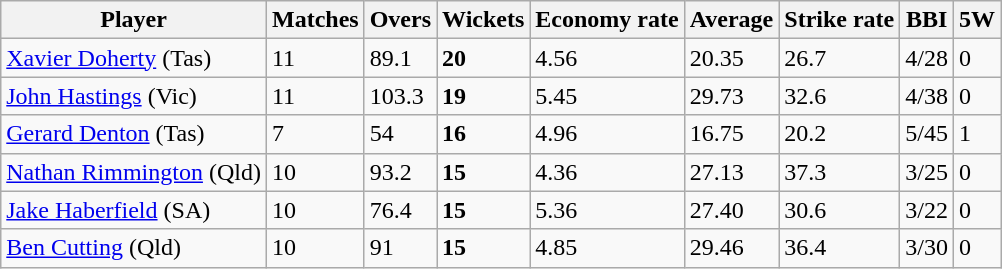<table class="wikitable">
<tr>
<th>Player</th>
<th>Matches</th>
<th>Overs</th>
<th>Wickets</th>
<th>Economy rate</th>
<th>Average</th>
<th>Strike rate</th>
<th>BBI</th>
<th>5W</th>
</tr>
<tr>
<td><a href='#'>Xavier Doherty</a> (Tas)</td>
<td>11</td>
<td>89.1</td>
<td><strong>20</strong></td>
<td>4.56</td>
<td>20.35</td>
<td>26.7</td>
<td>4/28</td>
<td>0</td>
</tr>
<tr>
<td><a href='#'>John Hastings</a> (Vic)</td>
<td>11</td>
<td>103.3</td>
<td><strong>19</strong></td>
<td>5.45</td>
<td>29.73</td>
<td>32.6</td>
<td>4/38</td>
<td>0</td>
</tr>
<tr>
<td><a href='#'>Gerard Denton</a> (Tas)</td>
<td>7</td>
<td>54</td>
<td><strong>16</strong></td>
<td>4.96</td>
<td>16.75</td>
<td>20.2</td>
<td>5/45</td>
<td>1</td>
</tr>
<tr>
<td><a href='#'>Nathan Rimmington</a> (Qld)</td>
<td>10</td>
<td>93.2</td>
<td><strong>15</strong></td>
<td>4.36</td>
<td>27.13</td>
<td>37.3</td>
<td>3/25</td>
<td>0</td>
</tr>
<tr>
<td><a href='#'>Jake Haberfield</a> (SA)</td>
<td>10</td>
<td>76.4</td>
<td><strong>15</strong></td>
<td>5.36</td>
<td>27.40</td>
<td>30.6</td>
<td>3/22</td>
<td>0</td>
</tr>
<tr>
<td><a href='#'>Ben Cutting</a> (Qld)</td>
<td>10</td>
<td>91</td>
<td><strong>15</strong></td>
<td>4.85</td>
<td>29.46</td>
<td>36.4</td>
<td>3/30</td>
<td>0</td>
</tr>
</table>
